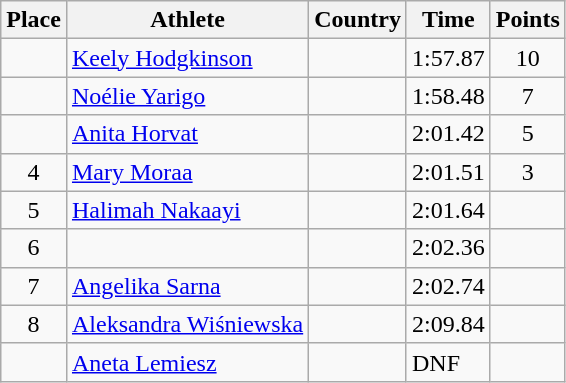<table class="wikitable">
<tr>
<th>Place</th>
<th>Athlete</th>
<th>Country</th>
<th>Time</th>
<th>Points</th>
</tr>
<tr>
<td align=center></td>
<td><a href='#'>Keely Hodgkinson</a></td>
<td></td>
<td>1:57.87</td>
<td align=center>10</td>
</tr>
<tr>
<td align=center></td>
<td><a href='#'>Noélie Yarigo</a></td>
<td></td>
<td>1:58.48</td>
<td align=center>7</td>
</tr>
<tr>
<td align=center></td>
<td><a href='#'>Anita Horvat</a></td>
<td></td>
<td>2:01.42</td>
<td align=center>5</td>
</tr>
<tr>
<td align=center>4</td>
<td><a href='#'>Mary Moraa</a></td>
<td></td>
<td>2:01.51</td>
<td align=center>3</td>
</tr>
<tr>
<td align=center>5</td>
<td><a href='#'>Halimah Nakaayi</a></td>
<td></td>
<td>2:01.64</td>
<td align=center></td>
</tr>
<tr>
<td align=center>6</td>
<td></td>
<td></td>
<td>2:02.36</td>
<td align=center></td>
</tr>
<tr>
<td align=center>7</td>
<td><a href='#'>Angelika Sarna</a></td>
<td></td>
<td>2:02.74</td>
<td align=center></td>
</tr>
<tr>
<td align=center>8</td>
<td><a href='#'>Aleksandra Wiśniewska</a></td>
<td></td>
<td>2:09.84</td>
<td align=center></td>
</tr>
<tr>
<td align=center></td>
<td><a href='#'>Aneta Lemiesz</a></td>
<td></td>
<td>DNF</td>
<td align=center></td>
</tr>
</table>
